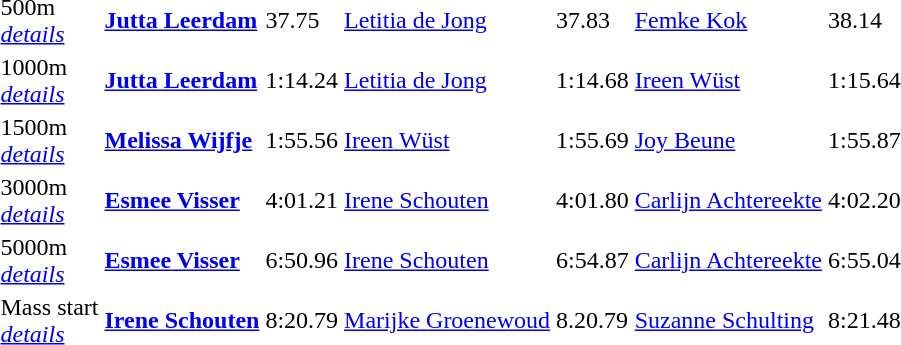<table>
<tr>
<td>500m <br> <a href='#'><em>details</em></a></td>
<td><strong><a href='#'>Jutta Leerdam</a></strong></td>
<td>37.75</td>
<td><a href='#'>Letitia de Jong</a></td>
<td>37.83</td>
<td><a href='#'>Femke Kok</a></td>
<td>38.14</td>
</tr>
<tr>
<td>1000m <br> <a href='#'><em>details</em></a></td>
<td><strong><a href='#'>Jutta Leerdam</a></strong></td>
<td>1:14.24</td>
<td><a href='#'>Letitia de Jong</a></td>
<td>1:14.68</td>
<td><a href='#'>Ireen Wüst</a></td>
<td>1:15.64</td>
</tr>
<tr>
<td>1500m <br> <a href='#'><em>details</em></a></td>
<td><strong><a href='#'>Melissa Wijfje</a></strong></td>
<td>1:55.56</td>
<td><a href='#'>Ireen Wüst</a></td>
<td>1:55.69</td>
<td><a href='#'>Joy Beune</a></td>
<td>1:55.87</td>
</tr>
<tr>
<td>3000m <br> <a href='#'><em>details</em></a></td>
<td><strong><a href='#'>Esmee Visser</a></strong></td>
<td>4:01.21</td>
<td><a href='#'>Irene Schouten</a></td>
<td>4:01.80</td>
<td><a href='#'>Carlijn Achtereekte</a></td>
<td>4:02.20</td>
</tr>
<tr>
<td>5000m <br> <a href='#'><em>details</em></a></td>
<td><strong><a href='#'>Esmee Visser</a></strong></td>
<td>6:50.96</td>
<td><a href='#'>Irene Schouten</a></td>
<td>6:54.87</td>
<td><a href='#'>Carlijn Achtereekte</a></td>
<td>6:55.04</td>
</tr>
<tr>
<td>Mass start <br> <a href='#'><em>details</em></a></td>
<td><strong><a href='#'>Irene Schouten</a></strong></td>
<td>8:20.79</td>
<td><a href='#'>Marijke Groenewoud</a></td>
<td>8.20.79</td>
<td><a href='#'>Suzanne Schulting</a></td>
<td>8:21.48</td>
</tr>
</table>
